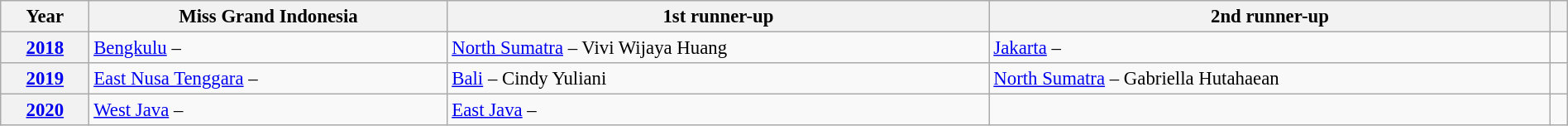<table class="wikitable defaultleft col1center col5center" style="font-size:95%; width:100%;">
<tr>
<th>Year</th>
<th>Miss Grand Indonesia</th>
<th>1st runner-up</th>
<th>2nd runner-up</th>
<th></th>
</tr>
<tr>
<th><a href='#'>2018</a></th>
<td><a href='#'>Bengkulu</a> – </td>
<td><a href='#'>North Sumatra</a> – Vivi Wijaya Huang</td>
<td><a href='#'>Jakarta</a> – </td>
<td></td>
</tr>
<tr>
<th><a href='#'>2019</a></th>
<td><a href='#'>East Nusa Tenggara</a> – </td>
<td><a href='#'>Bali</a> – Cindy Yuliani</td>
<td><a href='#'>North Sumatra</a> – Gabriella Hutahaean</td>
<td></td>
</tr>
<tr>
<th><a href='#'>2020</a></th>
<td><a href='#'>West Java</a> – </td>
<td><a href='#'>East Java</a> – </td>
<td></td>
<td></td>
</tr>
</table>
